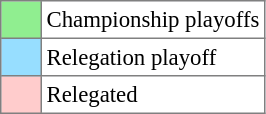<table bgcolor="#f7f8ff" cellpadding="3" cellspacing="0" border="1" style="font-size: 95%; border: gray solid 1px; border-collapse: collapse;text-align:center;">
<tr>
<td style="background: #90EE90;" width="20"></td>
<td bgcolor="#ffffff" align="left">Championship playoffs</td>
</tr>
<tr>
<td style="background: #97DEFF;" width="20"></td>
<td bgcolor="#ffffff" align="left">Relegation playoff</td>
</tr>
<tr>
<td style="background: #FFCCCC;" width="20"></td>
<td bgcolor="#ffffff" align="left">Relegated</td>
</tr>
</table>
